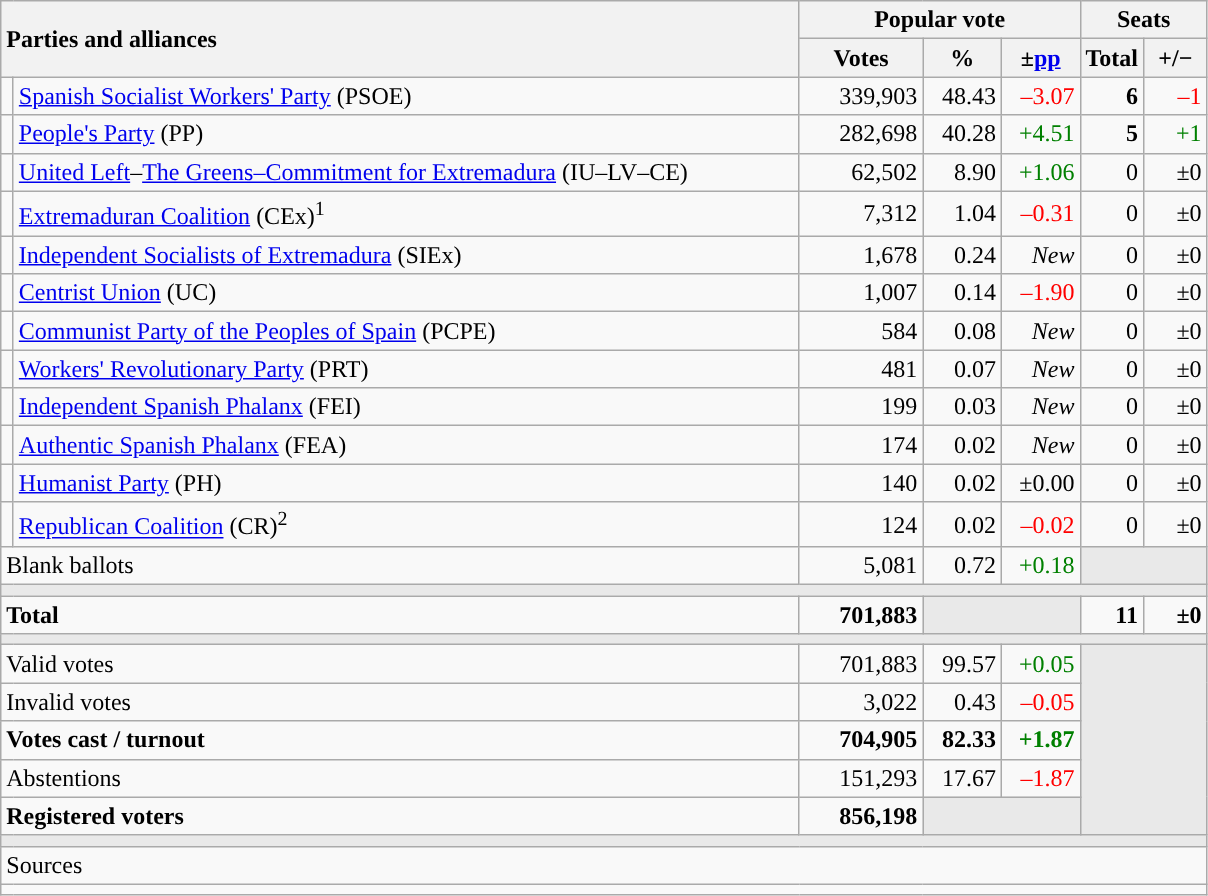<table class="wikitable" style="text-align:right;">
<tr>
<th style="text-align:left;" rowspan="2" colspan="2" width="525">Parties and alliances</th>
<th colspan="3">Popular vote</th>
<th colspan="2">Seats</th>
</tr>
<tr>
<th width="75">Votes</th>
<th width="45">%</th>
<th width="45">±<a href='#'>pp</a></th>
<th width="35">Total</th>
<th width="35">+/−</th>
</tr>
<tr>
<td width="1" style="color:inherit;background:"></td>
<td align="left"><a href='#'>Spanish Socialist Workers' Party</a> (PSOE)</td>
<td>339,903</td>
<td>48.43</td>
<td style="color:red;">–3.07</td>
<td><strong>6</strong></td>
<td style="color:red;">–1</td>
</tr>
<tr>
<td style="color:inherit;background:"></td>
<td align="left"><a href='#'>People's Party</a> (PP)</td>
<td>282,698</td>
<td>40.28</td>
<td style="color:green;">+4.51</td>
<td><strong>5</strong></td>
<td style="color:green;">+1</td>
</tr>
<tr>
<td style="color:inherit;background:"></td>
<td align="left"><a href='#'>United Left</a>–<a href='#'>The Greens–Commitment for Extremadura</a> (IU–LV–CE)</td>
<td>62,502</td>
<td>8.90</td>
<td style="color:green;">+1.06</td>
<td>0</td>
<td>±0</td>
</tr>
<tr>
<td style="color:inherit;background:"></td>
<td align="left"><a href='#'>Extremaduran Coalition</a> (CEx)<sup>1</sup></td>
<td>7,312</td>
<td>1.04</td>
<td style="color:red;">–0.31</td>
<td>0</td>
<td>±0</td>
</tr>
<tr>
<td style="color:inherit;background:"></td>
<td align="left"><a href='#'>Independent Socialists of Extremadura</a> (SIEx)</td>
<td>1,678</td>
<td>0.24</td>
<td><em>New</em></td>
<td>0</td>
<td>±0</td>
</tr>
<tr>
<td style="color:inherit;background:"></td>
<td align="left"><a href='#'>Centrist Union</a> (UC)</td>
<td>1,007</td>
<td>0.14</td>
<td style="color:red;">–1.90</td>
<td>0</td>
<td>±0</td>
</tr>
<tr>
<td style="color:inherit;background:"></td>
<td align="left"><a href='#'>Communist Party of the Peoples of Spain</a> (PCPE)</td>
<td>584</td>
<td>0.08</td>
<td><em>New</em></td>
<td>0</td>
<td>±0</td>
</tr>
<tr>
<td style="color:inherit;background:"></td>
<td align="left"><a href='#'>Workers' Revolutionary Party</a> (PRT)</td>
<td>481</td>
<td>0.07</td>
<td><em>New</em></td>
<td>0</td>
<td>±0</td>
</tr>
<tr>
<td style="color:inherit;background:"></td>
<td align="left"><a href='#'>Independent Spanish Phalanx</a> (FEI)</td>
<td>199</td>
<td>0.03</td>
<td><em>New</em></td>
<td>0</td>
<td>±0</td>
</tr>
<tr>
<td style="color:inherit;background:"></td>
<td align="left"><a href='#'>Authentic Spanish Phalanx</a> (FEA)</td>
<td>174</td>
<td>0.02</td>
<td><em>New</em></td>
<td>0</td>
<td>±0</td>
</tr>
<tr>
<td style="color:inherit;background:"></td>
<td align="left"><a href='#'>Humanist Party</a> (PH)</td>
<td>140</td>
<td>0.02</td>
<td>±0.00</td>
<td>0</td>
<td>±0</td>
</tr>
<tr>
<td style="color:inherit;background:"></td>
<td align="left"><a href='#'>Republican Coalition</a> (CR)<sup>2</sup></td>
<td>124</td>
<td>0.02</td>
<td style="color:red;">–0.02</td>
<td>0</td>
<td>±0</td>
</tr>
<tr>
<td align="left" colspan="2">Blank ballots</td>
<td>5,081</td>
<td>0.72</td>
<td style="color:green;">+0.18</td>
<td bgcolor="#E9E9E9" colspan="2"></td>
</tr>
<tr>
<td colspan="7" bgcolor="#E9E9E9"></td>
</tr>
<tr style="font-weight:bold;">
<td align="left" colspan="2">Total</td>
<td>701,883</td>
<td bgcolor="#E9E9E9" colspan="2"></td>
<td>11</td>
<td>±0</td>
</tr>
<tr>
<td colspan="7" bgcolor="#E9E9E9"></td>
</tr>
<tr>
<td align="left" colspan="2">Valid votes</td>
<td>701,883</td>
<td>99.57</td>
<td style="color:green;">+0.05</td>
<td bgcolor="#E9E9E9" colspan="2" rowspan="5"></td>
</tr>
<tr>
<td align="left" colspan="2">Invalid votes</td>
<td>3,022</td>
<td>0.43</td>
<td style="color:red;">–0.05</td>
</tr>
<tr style="font-weight:bold;">
<td align="left" colspan="2">Votes cast / turnout</td>
<td>704,905</td>
<td>82.33</td>
<td style="color:green;">+1.87</td>
</tr>
<tr>
<td align="left" colspan="2">Abstentions</td>
<td>151,293</td>
<td>17.67</td>
<td style="color:red;">–1.87</td>
</tr>
<tr style="font-weight:bold;">
<td align="left" colspan="2">Registered voters</td>
<td>856,198</td>
<td bgcolor="#E9E9E9" colspan="2"></td>
</tr>
<tr>
<td colspan="7" bgcolor="#E9E9E9"></td>
</tr>
<tr>
<td align="left" colspan="7">Sources</td>
</tr>
<tr>
<td colspan="7" style="text-align:left; max-width:790px;"></td>
</tr>
</table>
